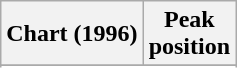<table class="wikitable sortable plainrowheaders" style="text-align:center;">
<tr>
<th scope="col">Chart (1996)</th>
<th scope="col">Peak<br>position</th>
</tr>
<tr>
</tr>
<tr>
</tr>
<tr>
</tr>
</table>
